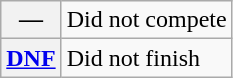<table class="wikitable">
<tr>
<th scope="row">—</th>
<td>Did not compete</td>
</tr>
<tr>
<th scope="row"><a href='#'>DNF</a></th>
<td>Did not finish</td>
</tr>
</table>
